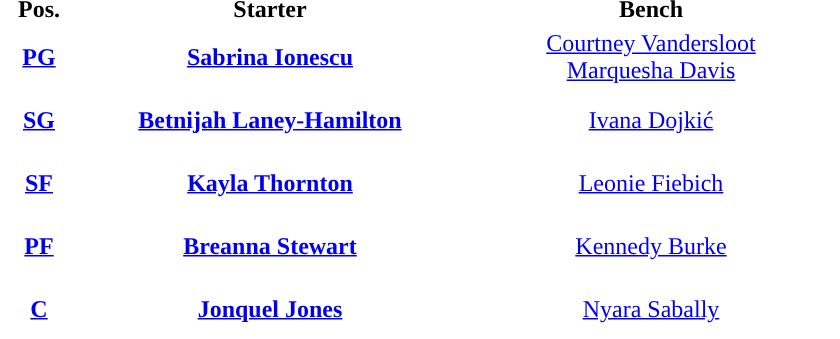<table style="text-align:center; ">
<tr>
<th width="50">Pos.</th>
<th width="250">Starter</th>
<th width="250">Bench</th>
</tr>
<tr style="height:40px; background:white; color:#092C57">
<th><a href='#'><span>PG</span></a></th>
<td><strong><a href='#'>Sabrina Ionescu</a></strong></td>
<td><a href='#'>Courtney Vandersloot</a><br><a href='#'>Marquesha Davis</a></td>
</tr>
<tr style="height:40px; background:white; color:#092C57">
<th><a href='#'><span>SG</span></a></th>
<td><strong><a href='#'>Betnijah Laney-Hamilton</a></strong></td>
<td><a href='#'>Ivana Dojkić</a></td>
</tr>
<tr style="height:40px; background:white; color:#092C57">
<th><a href='#'><span>SF</span></a></th>
<td><strong><a href='#'>Kayla Thornton</a></strong></td>
<td><a href='#'>Leonie Fiebich</a></td>
</tr>
<tr style="height:40px; background:white; color:#092C57">
<th><a href='#'><span>PF</span></a></th>
<td><strong><a href='#'>Breanna Stewart</a></strong></td>
<td><a href='#'>Kennedy Burke</a></td>
</tr>
<tr style="height:40px; background:white; color:#092C57">
<th><a href='#'><span>C</span></a></th>
<td><strong><a href='#'>Jonquel Jones</a></strong></td>
<td><a href='#'>Nyara Sabally</a> </td>
</tr>
</table>
